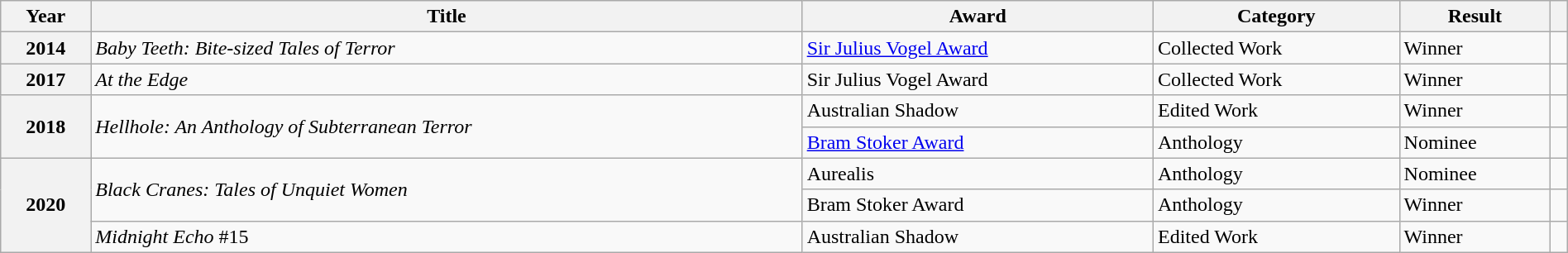<table class="wikitable sortable" style="width:100%">
<tr>
<th>Year</th>
<th>Title</th>
<th>Award</th>
<th>Category</th>
<th>Result</th>
<th></th>
</tr>
<tr>
<th>2014</th>
<td><em>Baby Teeth: Bite-sized Tales of Terror</em></td>
<td><a href='#'>Sir Julius Vogel Award</a></td>
<td>Collected Work</td>
<td>Winner</td>
<td></td>
</tr>
<tr>
<th>2017</th>
<td><em>At the Edge</em></td>
<td>Sir Julius Vogel Award</td>
<td>Collected Work</td>
<td>Winner</td>
<td></td>
</tr>
<tr>
<th rowspan="2">2018</th>
<td rowspan="2"><em>Hellhole: An Anthology of Subterranean Terror</em></td>
<td>Australian Shadow</td>
<td>Edited Work</td>
<td>Winner</td>
<td></td>
</tr>
<tr>
<td><a href='#'>Bram Stoker Award</a></td>
<td>Anthology</td>
<td>Nominee</td>
<td></td>
</tr>
<tr>
<th rowspan="3">2020</th>
<td rowspan="2"><em>Black Cranes: Tales of Unquiet Women</em></td>
<td>Aurealis</td>
<td>Anthology</td>
<td>Nominee</td>
<td></td>
</tr>
<tr>
<td>Bram Stoker Award</td>
<td>Anthology</td>
<td>Winner</td>
<td></td>
</tr>
<tr>
<td><em>Midnight Echo</em> #15</td>
<td>Australian Shadow</td>
<td>Edited Work</td>
<td>Winner</td>
<td></td>
</tr>
</table>
